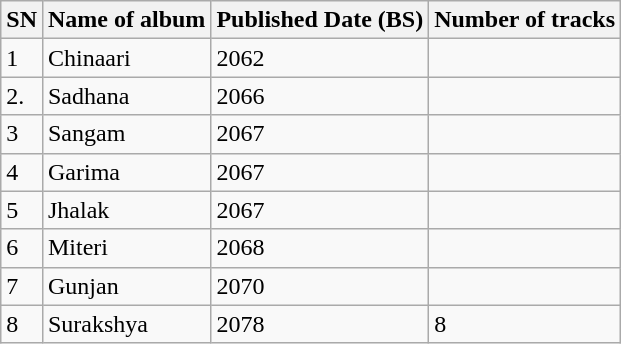<table class="wikitable">
<tr>
<th>SN</th>
<th>Name of album</th>
<th>Published Date (BS)</th>
<th>Number of tracks</th>
</tr>
<tr>
<td>1</td>
<td>Chinaari</td>
<td>2062</td>
<td></td>
</tr>
<tr>
<td>2.</td>
<td>Sadhana</td>
<td>2066</td>
<td></td>
</tr>
<tr>
<td>3</td>
<td>Sangam</td>
<td>2067</td>
<td></td>
</tr>
<tr>
<td>4</td>
<td>Garima</td>
<td>2067</td>
<td></td>
</tr>
<tr>
<td>5</td>
<td>Jhalak</td>
<td>2067</td>
<td></td>
</tr>
<tr>
<td>6</td>
<td>Miteri</td>
<td>2068</td>
<td></td>
</tr>
<tr>
<td>7</td>
<td>Gunjan</td>
<td>2070</td>
<td></td>
</tr>
<tr>
<td>8</td>
<td>Surakshya</td>
<td>2078</td>
<td>8</td>
</tr>
</table>
